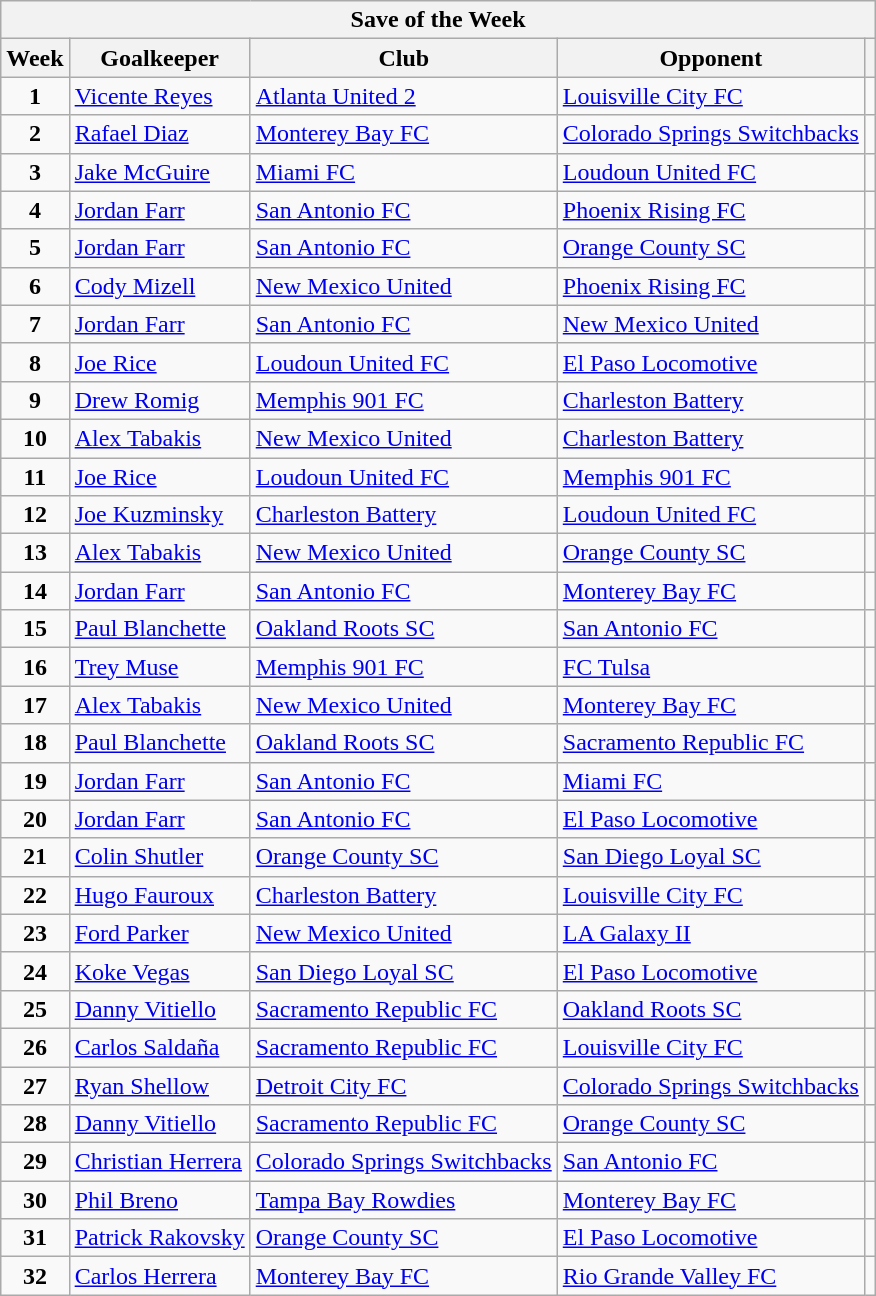<table class="wikitable collapsible collapsed">
<tr>
<th colspan="5">Save of the Week</th>
</tr>
<tr>
<th>Week</th>
<th>Goalkeeper</th>
<th>Club</th>
<th>Opponent</th>
<th></th>
</tr>
<tr>
<td style="text-align: center;"><strong>1</strong></td>
<td> <a href='#'>Vicente Reyes</a></td>
<td><a href='#'>Atlanta United 2</a></td>
<td><a href='#'>Louisville City FC</a></td>
<td style="text-align:center"></td>
</tr>
<tr>
<td style="text-align: center;"><strong>2</strong></td>
<td> <a href='#'>Rafael Diaz</a></td>
<td><a href='#'>Monterey Bay FC</a></td>
<td><a href='#'>Colorado Springs Switchbacks</a></td>
<td style="text-align:center"></td>
</tr>
<tr>
<td style="text-align: center;"><strong>3</strong></td>
<td> <a href='#'>Jake McGuire</a></td>
<td><a href='#'>Miami FC</a></td>
<td><a href='#'>Loudoun United FC</a></td>
<td style="text-align:center"></td>
</tr>
<tr>
<td style="text-align: center;"><strong>4</strong></td>
<td> <a href='#'>Jordan Farr</a></td>
<td><a href='#'>San Antonio FC</a></td>
<td><a href='#'>Phoenix Rising FC</a></td>
<td style="text-align:center"></td>
</tr>
<tr>
<td style="text-align: center;"><strong>5</strong></td>
<td> <a href='#'>Jordan Farr</a></td>
<td><a href='#'>San Antonio FC</a></td>
<td><a href='#'>Orange County SC</a></td>
<td style="text-align:center"></td>
</tr>
<tr>
<td style="text-align: center;"><strong>6</strong></td>
<td> <a href='#'>Cody Mizell</a></td>
<td><a href='#'>New Mexico United</a></td>
<td><a href='#'>Phoenix Rising FC</a></td>
<td style="text-align:center"></td>
</tr>
<tr>
<td style="text-align: center;"><strong>7</strong></td>
<td> <a href='#'>Jordan Farr</a></td>
<td><a href='#'>San Antonio FC</a></td>
<td><a href='#'>New Mexico United</a></td>
<td style="text-align:center"></td>
</tr>
<tr>
<td style="text-align: center;"><strong>8</strong></td>
<td> <a href='#'>Joe Rice</a></td>
<td><a href='#'>Loudoun United FC</a></td>
<td><a href='#'>El Paso Locomotive</a></td>
<td style="text-align:center"></td>
</tr>
<tr>
<td style="text-align: center;"><strong>9</strong></td>
<td> <a href='#'>Drew Romig</a></td>
<td><a href='#'>Memphis 901 FC</a></td>
<td><a href='#'>Charleston Battery</a></td>
<td style="text-align:center"></td>
</tr>
<tr>
<td style="text-align: center;"><strong>10</strong></td>
<td> <a href='#'>Alex Tabakis</a></td>
<td><a href='#'>New Mexico United</a></td>
<td><a href='#'>Charleston Battery</a></td>
<td style="text-align:center"></td>
</tr>
<tr>
<td style="text-align: center;"><strong>11</strong></td>
<td> <a href='#'>Joe Rice</a></td>
<td><a href='#'>Loudoun United FC</a></td>
<td><a href='#'>Memphis 901 FC</a></td>
<td style="text-align:center"></td>
</tr>
<tr>
<td style="text-align: center;"><strong>12</strong></td>
<td> <a href='#'>Joe Kuzminsky</a></td>
<td><a href='#'>Charleston Battery</a></td>
<td><a href='#'>Loudoun United FC</a></td>
<td style="text-align:center"></td>
</tr>
<tr>
<td style="text-align: center;"><strong>13</strong></td>
<td> <a href='#'>Alex Tabakis</a></td>
<td><a href='#'>New Mexico United</a></td>
<td><a href='#'>Orange County SC</a></td>
<td style="text-align:center"></td>
</tr>
<tr>
<td style="text-align: center;"><strong>14</strong></td>
<td> <a href='#'>Jordan Farr</a></td>
<td><a href='#'>San Antonio FC</a></td>
<td><a href='#'>Monterey Bay FC</a></td>
<td style="text-align:center"></td>
</tr>
<tr>
<td style="text-align: center;"><strong>15</strong></td>
<td> <a href='#'>Paul Blanchette</a></td>
<td><a href='#'>Oakland Roots SC</a></td>
<td><a href='#'>San Antonio FC</a></td>
<td style="text-align:center"></td>
</tr>
<tr>
<td style="text-align: center;"><strong>16</strong></td>
<td> <a href='#'>Trey Muse</a></td>
<td><a href='#'>Memphis 901 FC</a></td>
<td><a href='#'>FC Tulsa</a></td>
<td style="text-align:center"></td>
</tr>
<tr>
<td style="text-align: center;"><strong>17</strong></td>
<td> <a href='#'>Alex Tabakis</a></td>
<td><a href='#'>New Mexico United</a></td>
<td><a href='#'>Monterey Bay FC</a></td>
<td style="text-align:center"></td>
</tr>
<tr>
<td style="text-align: center;"><strong>18</strong></td>
<td> <a href='#'>Paul Blanchette</a></td>
<td><a href='#'>Oakland Roots SC</a></td>
<td><a href='#'>Sacramento Republic FC</a></td>
<td style="text-align:center"></td>
</tr>
<tr>
<td style="text-align: center;"><strong>19</strong></td>
<td> <a href='#'>Jordan Farr</a></td>
<td><a href='#'>San Antonio FC</a></td>
<td><a href='#'>Miami FC</a></td>
<td style="text-align:center"></td>
</tr>
<tr>
<td style="text-align: center;"><strong>20</strong></td>
<td> <a href='#'>Jordan Farr</a></td>
<td><a href='#'>San Antonio FC</a></td>
<td><a href='#'>El Paso Locomotive</a></td>
<td style="text-align:center"></td>
</tr>
<tr>
<td style="text-align: center;"><strong>21</strong></td>
<td> <a href='#'>Colin Shutler</a></td>
<td><a href='#'>Orange County SC</a></td>
<td><a href='#'>San Diego Loyal SC</a></td>
<td style="text-align:center"></td>
</tr>
<tr>
<td style="text-align: center;"><strong>22</strong></td>
<td> <a href='#'>Hugo Fauroux</a></td>
<td><a href='#'>Charleston Battery</a></td>
<td><a href='#'>Louisville City FC</a></td>
<td style="text-align:center"></td>
</tr>
<tr>
<td style="text-align: center;"><strong>23</strong></td>
<td> <a href='#'>Ford Parker</a></td>
<td><a href='#'>New Mexico United</a></td>
<td><a href='#'>LA Galaxy II</a></td>
<td style="text-align:center"></td>
</tr>
<tr>
<td style="text-align: center;"><strong>24</strong></td>
<td> <a href='#'>Koke Vegas</a></td>
<td><a href='#'>San Diego Loyal SC</a></td>
<td><a href='#'>El Paso Locomotive</a></td>
<td style="text-align:center"></td>
</tr>
<tr>
<td style="text-align: center;"><strong>25</strong></td>
<td> <a href='#'>Danny Vitiello</a></td>
<td><a href='#'>Sacramento Republic FC</a></td>
<td><a href='#'>Oakland Roots SC</a></td>
<td style="text-align:center"></td>
</tr>
<tr>
<td style="text-align: center;"><strong>26</strong></td>
<td> <a href='#'>Carlos Saldaña</a></td>
<td><a href='#'>Sacramento Republic FC</a></td>
<td><a href='#'>Louisville City FC</a></td>
<td style="text-align:center"></td>
</tr>
<tr>
<td style="text-align: center;"><strong>27</strong></td>
<td> <a href='#'>Ryan Shellow</a></td>
<td><a href='#'>Detroit City FC</a></td>
<td><a href='#'>Colorado Springs Switchbacks</a></td>
<td style="text-align:center"></td>
</tr>
<tr>
<td style="text-align: center;"><strong>28</strong></td>
<td> <a href='#'>Danny Vitiello</a></td>
<td><a href='#'>Sacramento Republic FC</a></td>
<td><a href='#'>Orange County SC</a></td>
<td style="text-align:center"></td>
</tr>
<tr>
<td style="text-align: center;"><strong>29</strong></td>
<td> <a href='#'>Christian Herrera</a></td>
<td><a href='#'>Colorado Springs Switchbacks</a></td>
<td><a href='#'>San Antonio FC</a></td>
<td style="text-align:center"></td>
</tr>
<tr>
<td style="text-align: center;"><strong>30</strong></td>
<td> <a href='#'>Phil Breno</a></td>
<td><a href='#'>Tampa Bay Rowdies</a></td>
<td><a href='#'>Monterey Bay FC</a></td>
<td style="text-align:center"></td>
</tr>
<tr>
<td style="text-align: center;"><strong>31</strong></td>
<td> <a href='#'>Patrick Rakovsky</a></td>
<td><a href='#'>Orange County SC</a></td>
<td><a href='#'>El Paso Locomotive</a></td>
<td style="text-align:center"></td>
</tr>
<tr>
<td style="text-align: center;"><strong>32</strong></td>
<td> <a href='#'>Carlos Herrera</a></td>
<td><a href='#'>Monterey Bay FC</a></td>
<td><a href='#'>Rio Grande Valley FC</a></td>
<td style="text-align:center"></td>
</tr>
</table>
